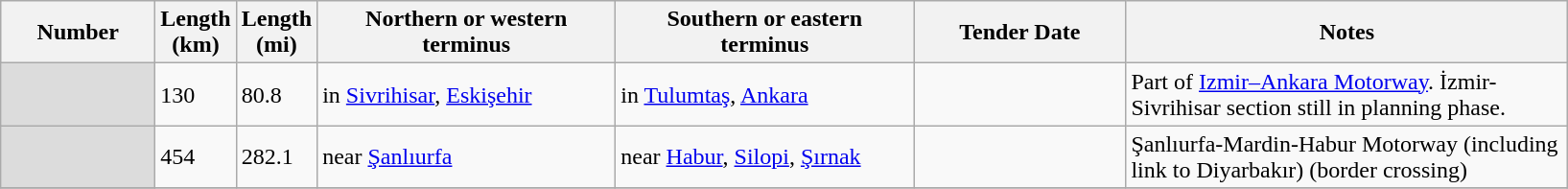<table class="wikitable">
<tr>
<th width=100>Number</th>
<th width="20">Length (km)</th>
<th width=20>Length (mi)</th>
<th width=200>Northern or western terminus</th>
<th width=200>Southern or eastern terminus</th>
<th width=140>Tender Date</th>
<th width="300">Notes</th>
</tr>
<tr>
<td style='background: #dcdcdc'></td>
<td>130</td>
<td>80.8</td>
<td> in <a href='#'>Sivrihisar</a>, <a href='#'>Eskişehir</a></td>
<td> in <a href='#'>Tulumtaş</a>, <a href='#'>Ankara</a></td>
<td></td>
<td>Part of <a href='#'>Izmir–Ankara Motorway</a>. İzmir-Sivrihisar section still in planning phase.</td>
</tr>
<tr>
<td style="background: #dcdcdc"></td>
<td>454</td>
<td>282.1</td>
<td> near <a href='#'>Şanlıurfa</a></td>
<td> near <a href='#'>Habur</a>, <a href='#'>Silopi</a>, <a href='#'>Şırnak</a></td>
<td></td>
<td>Şanlıurfa-Mardin-Habur Motorway (including link to Diyarbakır) (border crossing)</td>
</tr>
<tr>
</tr>
</table>
